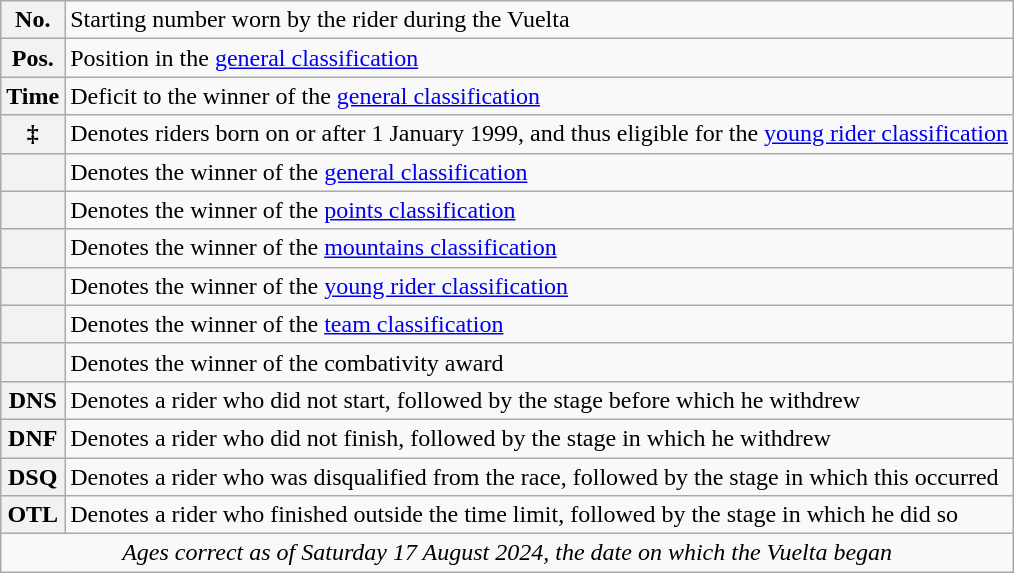<table class="wikitable">
<tr>
<th scope="row" style="text-align:center;">No.</th>
<td>Starting number worn by the rider during the Vuelta</td>
</tr>
<tr>
<th scope="row" style="text-align:center;">Pos.</th>
<td>Position in the <a href='#'>general classification</a></td>
</tr>
<tr>
<th scope="row" style="text-align:center;">Time</th>
<td>Deficit to the winner of the <a href='#'>general classification</a></td>
</tr>
<tr>
<th scope="row" style="text-align:center;">‡</th>
<td>Denotes riders born on or after 1 January 1999, and thus eligible for the <a href='#'>young rider classification</a></td>
</tr>
<tr>
<th scope="row" style="text-align:center;"></th>
<td>Denotes the winner of the <a href='#'>general classification</a></td>
</tr>
<tr>
<th scope="row" style="text-align:center;"></th>
<td>Denotes the winner of the <a href='#'>points classification</a></td>
</tr>
<tr>
<th scope="row" style="text-align:center;"></th>
<td>Denotes the winner of the <a href='#'>mountains classification</a></td>
</tr>
<tr>
<th scope="row" style="text-align:center;"></th>
<td>Denotes the winner of the <a href='#'>young rider classification</a></td>
</tr>
<tr>
<th scope="row" style="text-align:center;"></th>
<td>Denotes the winner of the <a href='#'>team classification</a></td>
</tr>
<tr>
<th scope="row" style="text-align:center;"></th>
<td>Denotes the winner of the combativity award</td>
</tr>
<tr>
<th scope="row" style="text-align:center;">DNS</th>
<td>Denotes a rider who did not start, followed by the stage before which he withdrew</td>
</tr>
<tr>
<th scope="row" style="text-align:center;">DNF</th>
<td>Denotes a rider who did not finish, followed by the stage in which he withdrew</td>
</tr>
<tr>
<th scope="row" style="text-align:center;">DSQ</th>
<td>Denotes a rider who was disqualified from the race, followed by the stage in which this occurred</td>
</tr>
<tr>
<th scope="row" style="text-align:center;">OTL</th>
<td>Denotes a rider who finished outside the time limit, followed by the stage in which he did so</td>
</tr>
<tr>
<td style="text-align:center;" colspan="2"><em>Ages correct as of Saturday 17 August 2024, the date on which the Vuelta began</em></td>
</tr>
</table>
